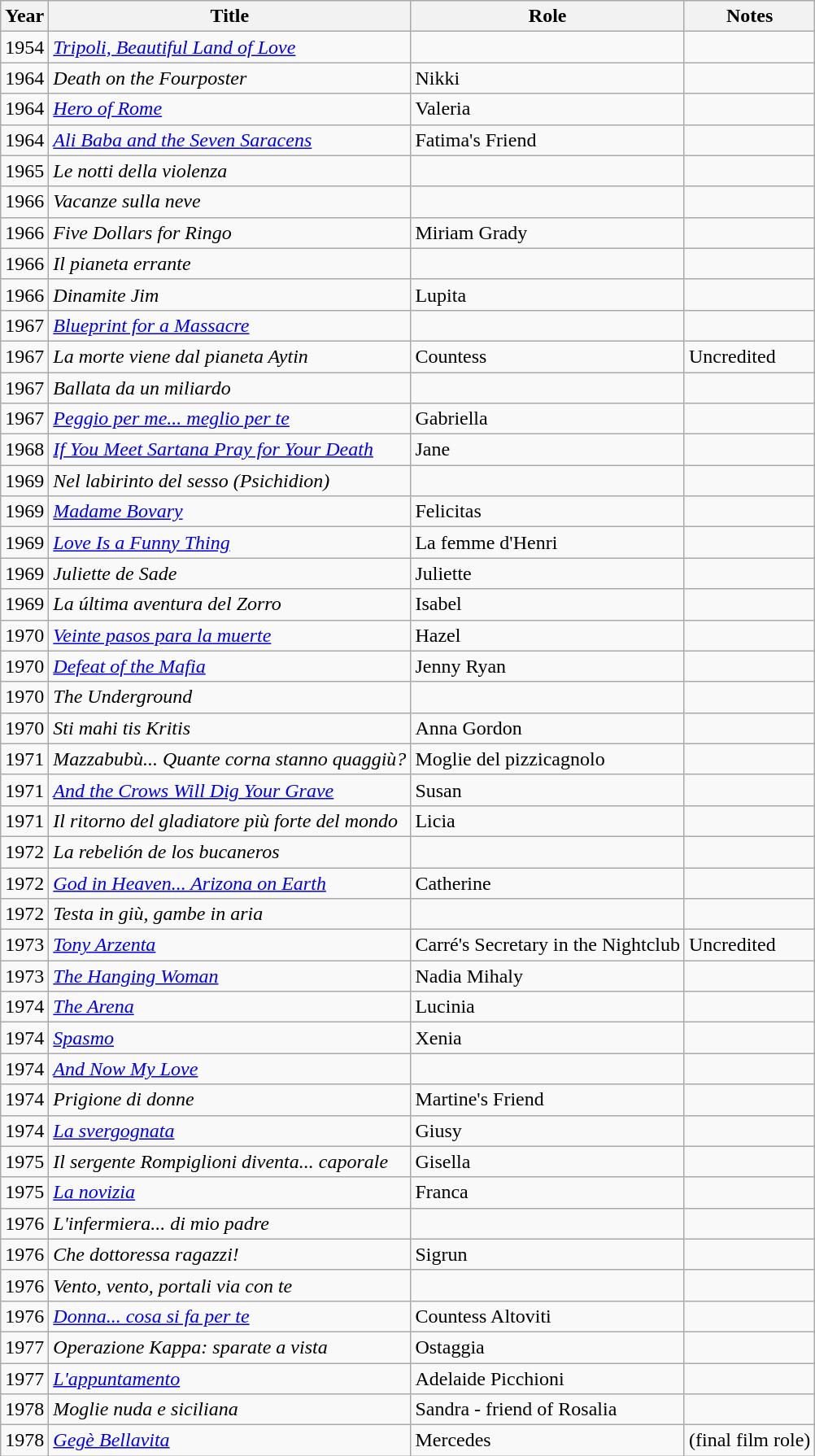<table class="wikitable">
<tr>
<th>Year</th>
<th>Title</th>
<th>Role</th>
<th>Notes</th>
</tr>
<tr>
<td>1954</td>
<td><em><a href='#'>Tripoli, Beautiful Land of Love</a></em></td>
<td></td>
<td></td>
</tr>
<tr>
<td>1964</td>
<td><em>Death on the Fourposter</em></td>
<td>Nikki</td>
<td></td>
</tr>
<tr>
<td>1964</td>
<td><em><a href='#'>Hero of Rome</a></em></td>
<td>Valeria</td>
<td></td>
</tr>
<tr>
<td>1964</td>
<td><em><a href='#'>Ali Baba and the Seven Saracens</a></em></td>
<td>Fatima's Friend</td>
<td></td>
</tr>
<tr>
<td>1965</td>
<td><em>Le notti della violenza</em></td>
<td></td>
<td></td>
</tr>
<tr>
<td>1966</td>
<td><em>Vacanze sulla neve</em></td>
<td></td>
<td></td>
</tr>
<tr>
<td>1966</td>
<td><em>Five Dollars for Ringo</em></td>
<td>Miriam Grady</td>
<td></td>
</tr>
<tr>
<td>1966</td>
<td><em>Il pianeta errante</em></td>
<td></td>
<td></td>
</tr>
<tr>
<td>1966</td>
<td><em>Dinamite Jim</em></td>
<td>Lupita</td>
<td></td>
</tr>
<tr>
<td>1967</td>
<td><em><a href='#'>Blueprint for a Massacre</a></em></td>
<td></td>
<td></td>
</tr>
<tr>
<td>1967</td>
<td><em>La morte viene dal pianeta Aytin</em></td>
<td>Countess</td>
<td>Uncredited</td>
</tr>
<tr>
<td>1967</td>
<td><em>Ballata da un miliardo</em></td>
<td></td>
<td></td>
</tr>
<tr>
<td>1967</td>
<td><em><a href='#'>Peggio per me... meglio per te</a></em></td>
<td>Gabriella</td>
<td></td>
</tr>
<tr>
<td>1968</td>
<td><em><a href='#'>If You Meet Sartana Pray for Your Death</a></em></td>
<td>Jane</td>
<td></td>
</tr>
<tr>
<td>1969</td>
<td><em>Nel labirinto del sesso (Psichidion)</em></td>
<td></td>
<td></td>
</tr>
<tr>
<td>1969</td>
<td><em><a href='#'>Madame Bovary</a></em></td>
<td>Felicitas</td>
<td></td>
</tr>
<tr>
<td>1969</td>
<td><em><a href='#'>Love Is a Funny Thing</a></em></td>
<td>La femme d'Henri</td>
<td></td>
</tr>
<tr>
<td>1969</td>
<td><em>Juliette de Sade</em></td>
<td>Juliette</td>
<td></td>
</tr>
<tr>
<td>1969</td>
<td><em>La última aventura del Zorro</em></td>
<td>Isabel</td>
<td></td>
</tr>
<tr>
<td>1970</td>
<td><em><a href='#'>Veinte pasos para la muerte</a></em></td>
<td>Hazel</td>
<td></td>
</tr>
<tr>
<td>1970</td>
<td><em><a href='#'>Defeat of the Mafia</a></em></td>
<td>Jenny Ryan</td>
<td></td>
</tr>
<tr>
<td>1970</td>
<td><em>The Underground</em></td>
<td></td>
<td></td>
</tr>
<tr>
<td>1970</td>
<td><em>Sti mahi tis Kritis</em></td>
<td>Anna Gordon</td>
<td></td>
</tr>
<tr>
<td>1971</td>
<td><em>Mazzabubù... Quante corna stanno quaggiù?</em></td>
<td>Moglie del pizzicagnolo</td>
<td></td>
</tr>
<tr>
<td>1971</td>
<td><em><a href='#'>And the Crows Will Dig Your Grave</a></em></td>
<td>Susan</td>
<td></td>
</tr>
<tr>
<td>1971</td>
<td><em>Il ritorno del gladiatore più forte del mondo</em></td>
<td>Licia</td>
<td></td>
</tr>
<tr>
<td>1972</td>
<td><em>La rebelión de los bucaneros</em></td>
<td></td>
<td></td>
</tr>
<tr>
<td>1972</td>
<td><em><a href='#'>God in Heaven... Arizona on Earth</a></em></td>
<td>Catherine</td>
<td></td>
</tr>
<tr>
<td>1972</td>
<td><em>Testa in giù, gambe in aria</em></td>
<td></td>
<td></td>
</tr>
<tr>
<td>1973</td>
<td><em><a href='#'>Tony Arzenta</a></em></td>
<td>Carré's Secretary in the Nightclub</td>
<td>Uncredited</td>
</tr>
<tr>
<td>1973</td>
<td><em><a href='#'>The Hanging Woman</a></em></td>
<td>Nadia Mihaly</td>
<td></td>
</tr>
<tr>
<td>1974</td>
<td><em><a href='#'>The Arena</a></em></td>
<td>Lucinia</td>
<td></td>
</tr>
<tr>
<td>1974</td>
<td><em><a href='#'>Spasmo</a></em></td>
<td>Xenia</td>
<td></td>
</tr>
<tr>
<td>1974</td>
<td><em><a href='#'>And Now My Love</a></em></td>
<td></td>
<td></td>
</tr>
<tr>
<td>1974</td>
<td><em>Prigione di donne</em></td>
<td>Martine's Friend</td>
<td></td>
</tr>
<tr>
<td>1974</td>
<td><em><a href='#'>La svergognata</a></em></td>
<td>Giusy</td>
<td></td>
</tr>
<tr>
<td>1975</td>
<td><em>Il sergente Rompiglioni diventa... caporale</em></td>
<td>Gisella</td>
<td></td>
</tr>
<tr>
<td>1975</td>
<td><em><a href='#'>La novizia</a></em></td>
<td>Franca</td>
<td></td>
</tr>
<tr>
<td>1976</td>
<td><em>L'infermiera... di mio padre</em></td>
<td></td>
<td></td>
</tr>
<tr>
<td>1976</td>
<td><em>Che dottoressa ragazzi!</em></td>
<td>Sigrun</td>
<td></td>
</tr>
<tr>
<td>1976</td>
<td><em>Vento, vento, portali via con te</em></td>
<td></td>
<td></td>
</tr>
<tr>
<td>1976</td>
<td><em><a href='#'>Donna... cosa si fa per te</a></em></td>
<td>Countess Altoviti</td>
<td></td>
</tr>
<tr>
<td>1977</td>
<td><em>Operazione Kappa: sparate a vista</em></td>
<td>Ostaggia</td>
<td></td>
</tr>
<tr>
<td>1977</td>
<td><em><a href='#'>L'appuntamento</a></em></td>
<td>Adelaide Picchioni</td>
<td></td>
</tr>
<tr>
<td>1978</td>
<td><em>Moglie nuda e siciliana</em></td>
<td>Sandra - friend of Rosalia</td>
<td></td>
</tr>
<tr>
<td>1978</td>
<td><em><a href='#'>Gegè Bellavita</a></em></td>
<td>Mercedes</td>
<td>(final film role)</td>
</tr>
</table>
